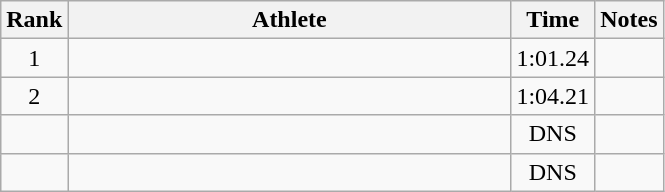<table class="wikitable" style="text-align:center">
<tr>
<th>Rank</th>
<th Style="width:18em">Athlete</th>
<th>Time</th>
<th>Notes</th>
</tr>
<tr>
<td>1</td>
<td style="text-align:left"></td>
<td>1:01.24</td>
<td></td>
</tr>
<tr>
<td>2</td>
<td style="text-align:left"></td>
<td>1:04.21</td>
<td></td>
</tr>
<tr>
<td></td>
<td style="text-align:left"></td>
<td>DNS</td>
<td></td>
</tr>
<tr>
<td></td>
<td style="text-align:left"></td>
<td>DNS</td>
<td></td>
</tr>
</table>
